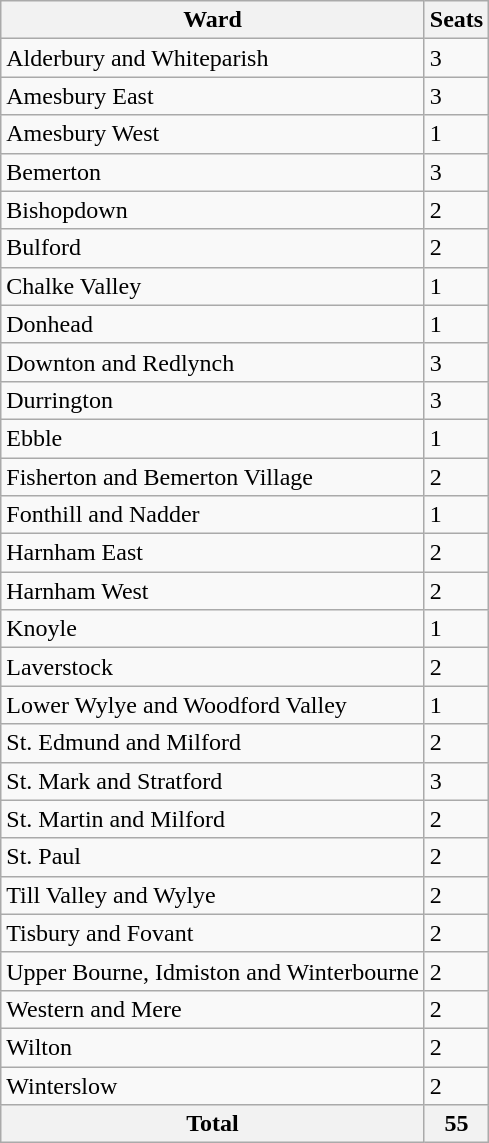<table class="wikitable mw-collapsible mw-collapsed">
<tr>
<th>Ward</th>
<th>Seats</th>
</tr>
<tr>
<td>Alderbury and Whiteparish</td>
<td>3</td>
</tr>
<tr>
<td>Amesbury East</td>
<td>3</td>
</tr>
<tr>
<td>Amesbury West</td>
<td>1</td>
</tr>
<tr>
<td>Bemerton</td>
<td>3</td>
</tr>
<tr>
<td>Bishopdown</td>
<td>2</td>
</tr>
<tr>
<td>Bulford</td>
<td>2</td>
</tr>
<tr>
<td>Chalke Valley</td>
<td>1</td>
</tr>
<tr>
<td>Donhead</td>
<td>1</td>
</tr>
<tr>
<td>Downton and Redlynch</td>
<td>3</td>
</tr>
<tr>
<td>Durrington</td>
<td>3</td>
</tr>
<tr>
<td>Ebble</td>
<td>1</td>
</tr>
<tr>
<td>Fisherton and Bemerton Village</td>
<td>2</td>
</tr>
<tr>
<td>Fonthill and Nadder</td>
<td>1</td>
</tr>
<tr>
<td>Harnham East</td>
<td>2</td>
</tr>
<tr>
<td>Harnham West</td>
<td>2</td>
</tr>
<tr>
<td>Knoyle</td>
<td>1</td>
</tr>
<tr>
<td>Laverstock</td>
<td>2</td>
</tr>
<tr>
<td>Lower Wylye and Woodford Valley</td>
<td>1</td>
</tr>
<tr>
<td>St. Edmund and Milford</td>
<td>2</td>
</tr>
<tr>
<td>St. Mark and Stratford</td>
<td>3</td>
</tr>
<tr>
<td>St. Martin and Milford</td>
<td>2</td>
</tr>
<tr>
<td>St. Paul</td>
<td>2</td>
</tr>
<tr>
<td>Till Valley and Wylye</td>
<td>2</td>
</tr>
<tr>
<td>Tisbury and Fovant</td>
<td>2</td>
</tr>
<tr>
<td>Upper Bourne, Idmiston and Winterbourne</td>
<td>2</td>
</tr>
<tr>
<td>Western and Mere</td>
<td>2</td>
</tr>
<tr>
<td>Wilton</td>
<td>2</td>
</tr>
<tr>
<td>Winterslow</td>
<td>2</td>
</tr>
<tr>
<th>Total</th>
<th>55</th>
</tr>
</table>
